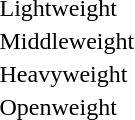<table>
<tr>
<td>Lightweight<br></td>
<td></td>
<td></td>
<td></td>
</tr>
<tr>
<td>Middleweight<br></td>
<td></td>
<td></td>
<td></td>
</tr>
<tr>
<td>Heavyweight<br></td>
<td></td>
<td></td>
<td></td>
</tr>
<tr>
<td>Openweight<br></td>
<td></td>
<td></td>
<td></td>
</tr>
</table>
